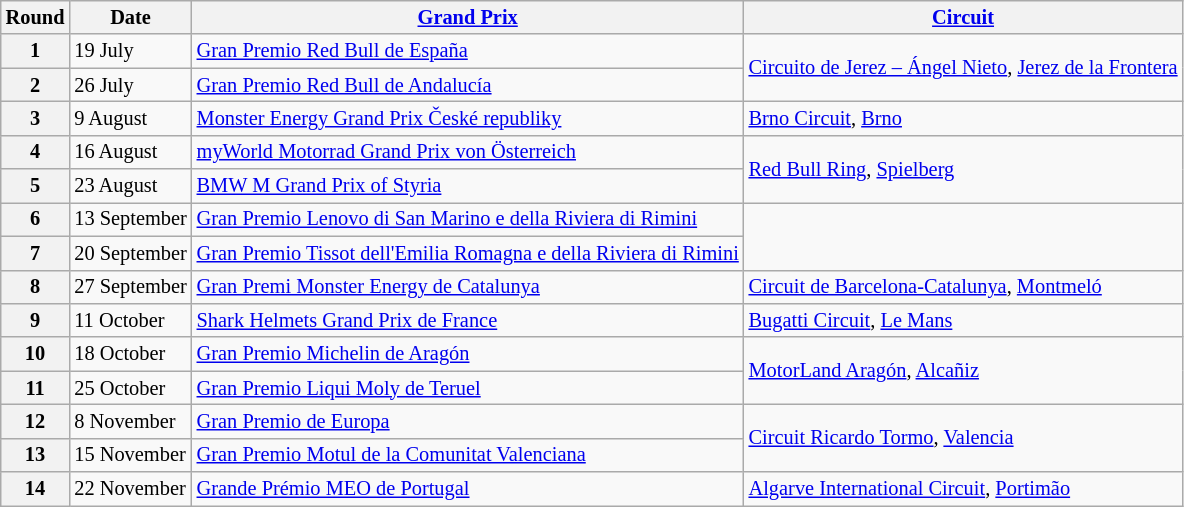<table class="wikitable" style="font-size: 85%;">
<tr>
<th>Round</th>
<th>Date</th>
<th><a href='#'>Grand Prix</a></th>
<th><a href='#'>Circuit</a></th>
</tr>
<tr>
<th>1</th>
<td>19 July</td>
<td> <a href='#'>Gran Premio Red Bull de España</a></td>
<td rowspan="2"><a href='#'>Circuito de Jerez – Ángel Nieto</a>, <a href='#'>Jerez de la Frontera</a></td>
</tr>
<tr>
<th>2</th>
<td>26 July</td>
<td> <a href='#'>Gran Premio Red Bull de Andalucía</a></td>
</tr>
<tr>
<th>3</th>
<td>9 August</td>
<td> <a href='#'>Monster Energy Grand Prix České republiky</a></td>
<td><a href='#'>Brno Circuit</a>, <a href='#'>Brno</a></td>
</tr>
<tr>
<th>4</th>
<td>16 August</td>
<td> <a href='#'>myWorld Motorrad Grand Prix von Österreich</a></td>
<td rowspan="2"><a href='#'>Red Bull Ring</a>, <a href='#'>Spielberg</a></td>
</tr>
<tr>
<th>5</th>
<td>23 August</td>
<td> <a href='#'>BMW M Grand Prix of Styria</a></td>
</tr>
<tr>
<th>6</th>
<td nowrap="">13 September</td>
<td> <a href='#'>Gran Premio Lenovo di San Marino e della Riviera di Rimini</a></td>
<td rowspan="2"></td>
</tr>
<tr>
<th>7</th>
<td>20 September</td>
<td nowrap=""> <a href='#'>Gran Premio Tissot dell'Emilia Romagna e della Riviera di Rimini</a></td>
</tr>
<tr>
<th>8</th>
<td>27 September</td>
<td> <a href='#'>Gran Premi Monster Energy de Catalunya</a></td>
<td><a href='#'>Circuit de Barcelona-Catalunya</a>, <a href='#'>Montmeló</a></td>
</tr>
<tr>
<th>9</th>
<td>11 October</td>
<td> <a href='#'>Shark Helmets Grand Prix de France</a></td>
<td><a href='#'>Bugatti Circuit</a>, <a href='#'>Le Mans</a></td>
</tr>
<tr>
<th>10</th>
<td>18 October</td>
<td> <a href='#'>Gran Premio Michelin de Aragón</a></td>
<td rowspan="2"><a href='#'>MotorLand Aragón</a>, <a href='#'>Alcañiz</a></td>
</tr>
<tr>
<th>11</th>
<td>25 October</td>
<td> <a href='#'>Gran Premio Liqui Moly de Teruel</a></td>
</tr>
<tr>
<th>12</th>
<td>8 November</td>
<td> <a href='#'>Gran Premio de Europa</a></td>
<td rowspan="2"><a href='#'>Circuit Ricardo Tormo</a>, <a href='#'>Valencia</a></td>
</tr>
<tr>
<th>13</th>
<td>15 November</td>
<td> <a href='#'>Gran Premio Motul de la Comunitat Valenciana</a></td>
</tr>
<tr>
<th>14</th>
<td>22 November</td>
<td> <a href='#'>Grande Prémio MEO de Portugal</a></td>
<td><a href='#'>Algarve International Circuit</a>, <a href='#'>Portimão</a></td>
</tr>
</table>
